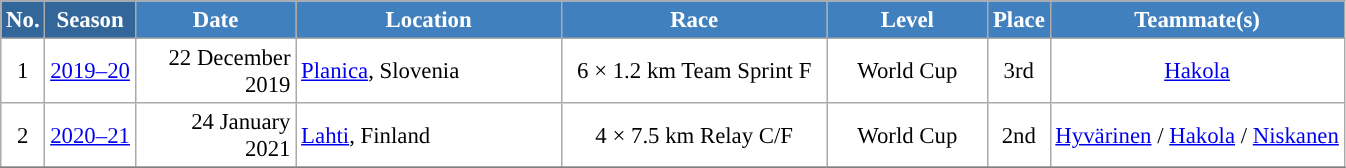<table class="wikitable sortable" style="font-size:95%; text-align:center; border:grey solid 1px; border-collapse:collapse; background:#ffffff;">
<tr style="background:#efefef;">
<th style="background-color:#369; color:white;">No.</th>
<th style="background-color:#369; color:white;">Season</th>
<th style="background-color:#4180be; color:white; width:100px;">Date</th>
<th style="background-color:#4180be; color:white; width:170px;">Location</th>
<th style="background-color:#4180be; color:white; width:170px;">Race</th>
<th style="background-color:#4180be; color:white; width:100px;">Level</th>
<th style="background-color:#4180be; color:white;">Place</th>
<th style="background-color:#4180be; color:white;">Teammate(s)</th>
</tr>
<tr>
<td align=center>1</td>
<td align=center><a href='#'>2019–20</a></td>
<td align=right>22 December 2019</td>
<td align=left> <a href='#'>Planica</a>, Slovenia</td>
<td>6 × 1.2 km Team Sprint F</td>
<td>World Cup</td>
<td>3rd</td>
<td><a href='#'>Hakola</a></td>
</tr>
<tr>
<td align=center>2</td>
<td rowspan=1 align=center><a href='#'>2020–21</a></td>
<td align=right>24 January 2021</td>
<td align=left> <a href='#'>Lahti</a>, Finland</td>
<td>4 × 7.5 km Relay C/F</td>
<td>World Cup</td>
<td>2nd</td>
<td><a href='#'>Hyvärinen</a> / <a href='#'>Hakola</a> / <a href='#'>Niskanen</a></td>
</tr>
<tr>
</tr>
</table>
